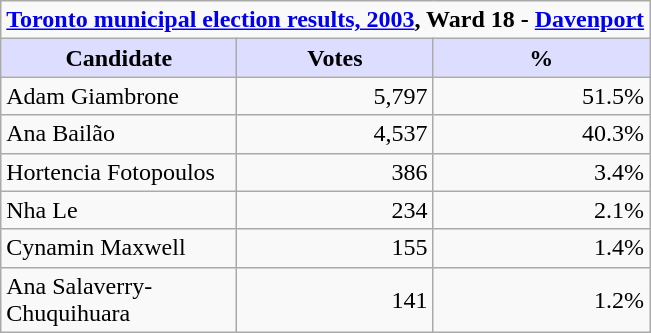<table class="wikitable">
<tr>
<td colspan="3" style="text-align:center;"><strong><a href='#'>Toronto municipal election results, 2003</a>, Ward 18 - <a href='#'>Davenport</a></strong></td>
</tr>
<tr>
<th style="background:#ddf; width:150px;">Candidate</th>
<th style="background:#ddf;">Votes</th>
<th style="background:#ddf;">%</th>
</tr>
<tr>
<td>Adam Giambrone</td>
<td align=right>5,797</td>
<td align=right>51.5%</td>
</tr>
<tr>
<td>Ana Bailão</td>
<td align=right>4,537</td>
<td align=right>40.3%</td>
</tr>
<tr>
<td>Hortencia Fotopoulos</td>
<td align=right>386</td>
<td align=right>3.4%</td>
</tr>
<tr>
<td>Nha Le</td>
<td align=right>234</td>
<td align=right>2.1%</td>
</tr>
<tr>
<td>Cynamin Maxwell</td>
<td align=right>155</td>
<td align=right>1.4%</td>
</tr>
<tr>
<td>Ana Salaverry-Chuquihuara</td>
<td align=right>141</td>
<td align=right>1.2%</td>
</tr>
</table>
